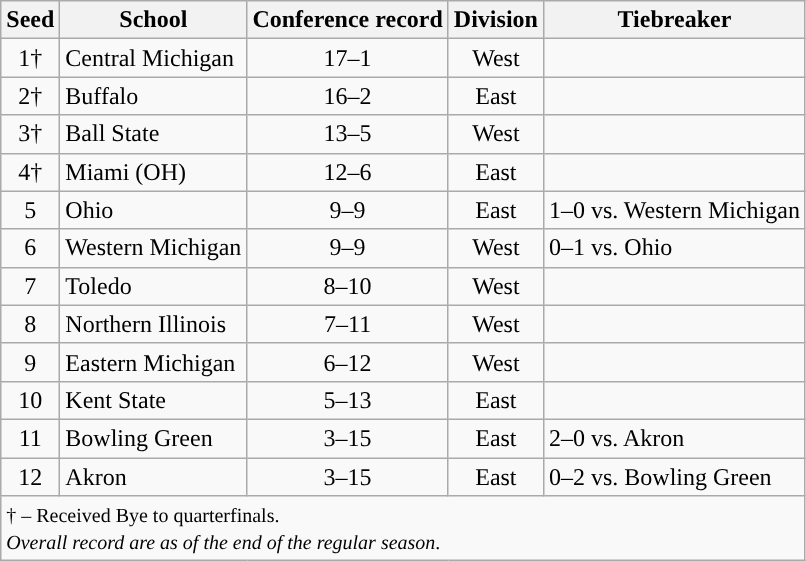<table class="wikitable" style="text-align:center">
<tr>
<th>Seed</th>
<th>School</th>
<th>Conference record</th>
<th>Division</th>
<th>Tiebreaker</th>
</tr>
<tr>
<td>1†</td>
<td align=left>Central Michigan</td>
<td>17–1</td>
<td>West</td>
<td align=left></td>
</tr>
<tr>
<td>2†</td>
<td align=left>Buffalo</td>
<td>16–2</td>
<td>East</td>
<td align=left></td>
</tr>
<tr>
<td>3†</td>
<td align=left>Ball State</td>
<td>13–5</td>
<td>West</td>
<td align=left></td>
</tr>
<tr>
<td>4†</td>
<td align=left>Miami (OH)</td>
<td>12–6</td>
<td>East</td>
<td align=left></td>
</tr>
<tr>
<td>5</td>
<td align=left>Ohio</td>
<td>9–9</td>
<td>East</td>
<td align=left>1–0 vs. Western Michigan</td>
</tr>
<tr>
<td>6</td>
<td align=left>Western Michigan</td>
<td>9–9</td>
<td>West</td>
<td align=left>0–1 vs. Ohio</td>
</tr>
<tr>
<td>7</td>
<td align=left>Toledo</td>
<td>8–10</td>
<td>West</td>
<td align=left></td>
</tr>
<tr>
<td>8</td>
<td align=left>Northern Illinois</td>
<td>7–11</td>
<td>West</td>
<td align=left></td>
</tr>
<tr>
<td>9</td>
<td align=left>Eastern Michigan</td>
<td>6–12</td>
<td>West</td>
<td align=left></td>
</tr>
<tr>
<td>10</td>
<td align=left>Kent State</td>
<td>5–13</td>
<td>East</td>
<td align=left></td>
</tr>
<tr>
<td>11</td>
<td align=left>Bowling Green</td>
<td>3–15</td>
<td>East</td>
<td align=left>2–0 vs. Akron</td>
</tr>
<tr>
<td>12</td>
<td align=left>Akron</td>
<td>3–15</td>
<td>East</td>
<td align=left>0–2 vs. Bowling Green</td>
</tr>
<tr>
<td colspan="5" style="text-align:left;"><small>† – Received Bye to quarterfinals. <br><em>Overall record are as of the end of the regular season</em>.</small></td>
</tr>
</table>
